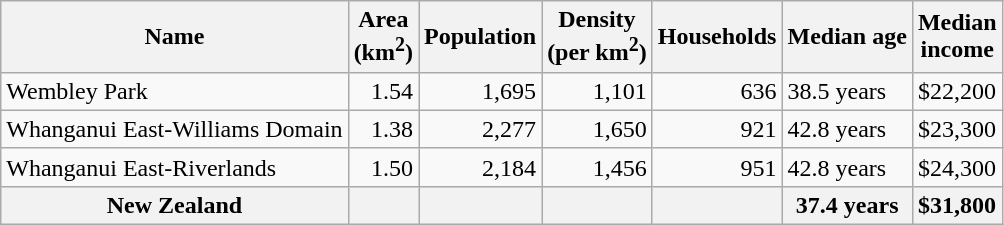<table class="wikitable">
<tr>
<th>Name</th>
<th>Area<br>(km<sup>2</sup>)</th>
<th>Population</th>
<th>Density<br>(per km<sup>2</sup>)</th>
<th>Households</th>
<th>Median age</th>
<th>Median<br>income</th>
</tr>
<tr>
<td>Wembley Park</td>
<td style="text-align:right;">1.54</td>
<td style="text-align:right;">1,695</td>
<td style="text-align:right;">1,101</td>
<td style="text-align:right;">636</td>
<td>38.5 years</td>
<td>$22,200</td>
</tr>
<tr>
<td>Whanganui East-Williams Domain</td>
<td style="text-align:right;">1.38</td>
<td style="text-align:right;">2,277</td>
<td style="text-align:right;">1,650</td>
<td style="text-align:right;">921</td>
<td>42.8 years</td>
<td>$23,300</td>
</tr>
<tr>
<td>Whanganui East-Riverlands</td>
<td style="text-align:right;">1.50</td>
<td style="text-align:right;">2,184</td>
<td style="text-align:right;">1,456</td>
<td style="text-align:right;">951</td>
<td>42.8 years</td>
<td>$24,300</td>
</tr>
<tr>
<th>New Zealand</th>
<th></th>
<th></th>
<th></th>
<th></th>
<th>37.4 years</th>
<th style="text-align:left;">$31,800</th>
</tr>
</table>
